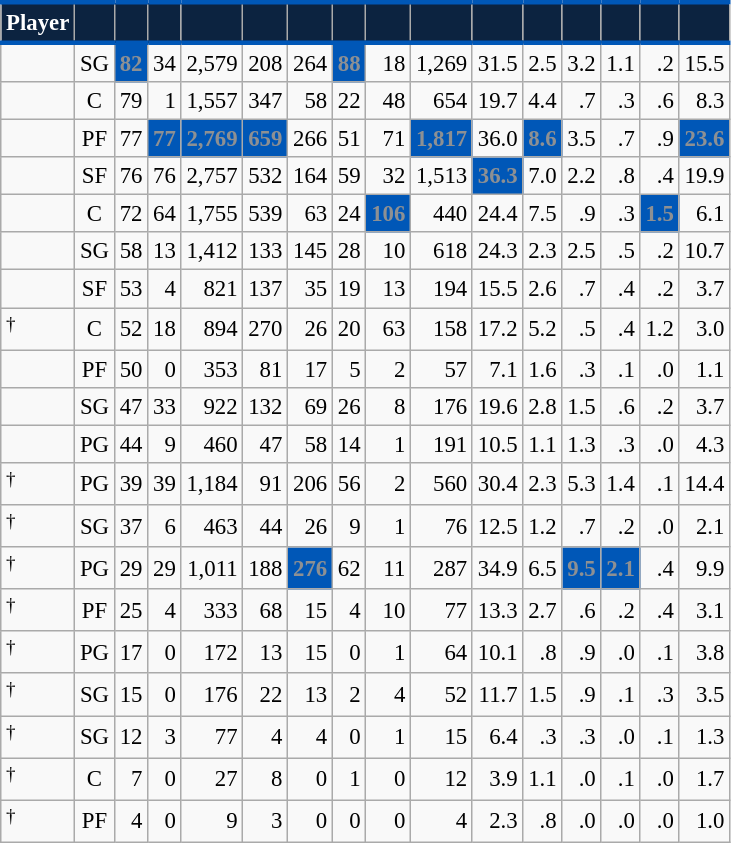<table class="wikitable sortable" style="font-size: 95%; text-align:right;">
<tr>
<th style="background:#0C2340; color:#FFFFFF; border-top:#0057B7 3px solid; border-bottom:#0057B7 3px solid;">Player</th>
<th style="background:#0C2340; color:#FFFFFF; border-top:#0057B7 3px solid; border-bottom:#0057B7 3px solid;"></th>
<th style="background:#0C2340; color:#FFFFFF; border-top:#0057B7 3px solid; border-bottom:#0057B7 3px solid;"></th>
<th style="background:#0C2340; color:#FFFFFF; border-top:#0057B7 3px solid; border-bottom:#0057B7 3px solid;"></th>
<th style="background:#0C2340; color:#FFFFFF; border-top:#0057B7 3px solid; border-bottom:#0057B7 3px solid;"></th>
<th style="background:#0C2340; color:#FFFFFF; border-top:#0057B7 3px solid; border-bottom:#0057B7 3px solid;"></th>
<th style="background:#0C2340; color:#FFFFFF; border-top:#0057B7 3px solid; border-bottom:#0057B7 3px solid;"></th>
<th style="background:#0C2340; color:#FFFFFF; border-top:#0057B7 3px solid; border-bottom:#0057B7 3px solid;"></th>
<th style="background:#0C2340; color:#FFFFFF; border-top:#0057B7 3px solid; border-bottom:#0057B7 3px solid;"></th>
<th style="background:#0C2340; color:#FFFFFF; border-top:#0057B7 3px solid; border-bottom:#0057B7 3px solid;"></th>
<th style="background:#0C2340; color:#FFFFFF; border-top:#0057B7 3px solid; border-bottom:#0057B7 3px solid;"></th>
<th style="background:#0C2340; color:#FFFFFF; border-top:#0057B7 3px solid; border-bottom:#0057B7 3px solid;"></th>
<th style="background:#0C2340; color:#FFFFFF; border-top:#0057B7 3px solid; border-bottom:#0057B7 3px solid;"></th>
<th style="background:#0C2340; color:#FFFFFF; border-top:#0057B7 3px solid; border-bottom:#0057B7 3px solid;"></th>
<th style="background:#0C2340; color:#FFFFFF; border-top:#0057B7 3px solid; border-bottom:#0057B7 3px solid;"></th>
<th style="background:#0C2340; color:#FFFFFF; border-top:#0057B7 3px solid; border-bottom:#0057B7 3px solid;"></th>
</tr>
<tr>
<td style="text-align:left;"></td>
<td style="text-align:center;">SG</td>
<td style="background:#0057B7; color:#8D9093;"><strong>82</strong></td>
<td>34</td>
<td>2,579</td>
<td>208</td>
<td>264</td>
<td style="background:#0057B7; color:#8D9093;"><strong>88</strong></td>
<td>18</td>
<td>1,269</td>
<td>31.5</td>
<td>2.5</td>
<td>3.2</td>
<td>1.1</td>
<td>.2</td>
<td>15.5</td>
</tr>
<tr>
<td style="text-align:left;"></td>
<td style="text-align:center;">C</td>
<td>79</td>
<td>1</td>
<td>1,557</td>
<td>347</td>
<td>58</td>
<td>22</td>
<td>48</td>
<td>654</td>
<td>19.7</td>
<td>4.4</td>
<td>.7</td>
<td>.3</td>
<td>.6</td>
<td>8.3</td>
</tr>
<tr>
<td style="text-align:left;"></td>
<td style="text-align:center;">PF</td>
<td>77</td>
<td style="background:#0057B7; color:#8D9093;"><strong>77</strong></td>
<td style="background:#0057B7; color:#8D9093;"><strong>2,769</strong></td>
<td style="background:#0057B7; color:#8D9093;"><strong>659</strong></td>
<td>266</td>
<td>51</td>
<td>71</td>
<td style="background:#0057B7; color:#8D9093;"><strong>1,817</strong></td>
<td>36.0</td>
<td style="background:#0057B7; color:#8D9093;"><strong>8.6</strong></td>
<td>3.5</td>
<td>.7</td>
<td>.9</td>
<td style="background:#0057B7; color:#8D9093;"><strong>23.6</strong></td>
</tr>
<tr>
<td style="text-align:left;"></td>
<td style="text-align:center;">SF</td>
<td>76</td>
<td>76</td>
<td>2,757</td>
<td>532</td>
<td>164</td>
<td>59</td>
<td>32</td>
<td>1,513</td>
<td style="background:#0057B7; color:#8D9093;"><strong>36.3</strong></td>
<td>7.0</td>
<td>2.2</td>
<td>.8</td>
<td>.4</td>
<td>19.9</td>
</tr>
<tr>
<td style="text-align:left;"></td>
<td style="text-align:center;">C</td>
<td>72</td>
<td>64</td>
<td>1,755</td>
<td>539</td>
<td>63</td>
<td>24</td>
<td style="background:#0057B7; color:#8D9093;"><strong>106</strong></td>
<td>440</td>
<td>24.4</td>
<td>7.5</td>
<td>.9</td>
<td>.3</td>
<td style="background:#0057B7; color:#8D9093;"><strong>1.5</strong></td>
<td>6.1</td>
</tr>
<tr>
<td style="text-align:left;"></td>
<td style="text-align:center;">SG</td>
<td>58</td>
<td>13</td>
<td>1,412</td>
<td>133</td>
<td>145</td>
<td>28</td>
<td>10</td>
<td>618</td>
<td>24.3</td>
<td>2.3</td>
<td>2.5</td>
<td>.5</td>
<td>.2</td>
<td>10.7</td>
</tr>
<tr>
<td style="text-align:left;"></td>
<td style="text-align:center;">SF</td>
<td>53</td>
<td>4</td>
<td>821</td>
<td>137</td>
<td>35</td>
<td>19</td>
<td>13</td>
<td>194</td>
<td>15.5</td>
<td>2.6</td>
<td>.7</td>
<td>.4</td>
<td>.2</td>
<td>3.7</td>
</tr>
<tr>
<td style="text-align:left;"><sup>†</sup></td>
<td style="text-align:center;">C</td>
<td>52</td>
<td>18</td>
<td>894</td>
<td>270</td>
<td>26</td>
<td>20</td>
<td>63</td>
<td>158</td>
<td>17.2</td>
<td>5.2</td>
<td>.5</td>
<td>.4</td>
<td>1.2</td>
<td>3.0</td>
</tr>
<tr>
<td style="text-align:left;"></td>
<td style="text-align:center;">PF</td>
<td>50</td>
<td>0</td>
<td>353</td>
<td>81</td>
<td>17</td>
<td>5</td>
<td>2</td>
<td>57</td>
<td>7.1</td>
<td>1.6</td>
<td>.3</td>
<td>.1</td>
<td>.0</td>
<td>1.1</td>
</tr>
<tr>
<td style="text-align:left;"></td>
<td style="text-align:center;">SG</td>
<td>47</td>
<td>33</td>
<td>922</td>
<td>132</td>
<td>69</td>
<td>26</td>
<td>8</td>
<td>176</td>
<td>19.6</td>
<td>2.8</td>
<td>1.5</td>
<td>.6</td>
<td>.2</td>
<td>3.7</td>
</tr>
<tr>
<td style="text-align:left;"></td>
<td style="text-align:center;">PG</td>
<td>44</td>
<td>9</td>
<td>460</td>
<td>47</td>
<td>58</td>
<td>14</td>
<td>1</td>
<td>191</td>
<td>10.5</td>
<td>1.1</td>
<td>1.3</td>
<td>.3</td>
<td>.0</td>
<td>4.3</td>
</tr>
<tr>
<td style="text-align:left;"><sup>†</sup></td>
<td style="text-align:center;">PG</td>
<td>39</td>
<td>39</td>
<td>1,184</td>
<td>91</td>
<td>206</td>
<td>56</td>
<td>2</td>
<td>560</td>
<td>30.4</td>
<td>2.3</td>
<td>5.3</td>
<td>1.4</td>
<td>.1</td>
<td>14.4</td>
</tr>
<tr>
<td style="text-align:left;"><sup>†</sup></td>
<td style="text-align:center;">SG</td>
<td>37</td>
<td>6</td>
<td>463</td>
<td>44</td>
<td>26</td>
<td>9</td>
<td>1</td>
<td>76</td>
<td>12.5</td>
<td>1.2</td>
<td>.7</td>
<td>.2</td>
<td>.0</td>
<td>2.1</td>
</tr>
<tr>
<td style="text-align:left;"><sup>†</sup></td>
<td style="text-align:center;">PG</td>
<td>29</td>
<td>29</td>
<td>1,011</td>
<td>188</td>
<td style="background:#0057B7; color:#8D9093;"><strong>276</strong></td>
<td>62</td>
<td>11</td>
<td>287</td>
<td>34.9</td>
<td>6.5</td>
<td style="background:#0057B7; color:#8D9093;"><strong>9.5</strong></td>
<td style="background:#0057B7; color:#8D9093;"><strong>2.1</strong></td>
<td>.4</td>
<td>9.9</td>
</tr>
<tr>
<td style="text-align:left;"><sup>†</sup></td>
<td style="text-align:center;">PF</td>
<td>25</td>
<td>4</td>
<td>333</td>
<td>68</td>
<td>15</td>
<td>4</td>
<td>10</td>
<td>77</td>
<td>13.3</td>
<td>2.7</td>
<td>.6</td>
<td>.2</td>
<td>.4</td>
<td>3.1</td>
</tr>
<tr>
<td style="text-align:left;"><sup>†</sup></td>
<td style="text-align:center;">PG</td>
<td>17</td>
<td>0</td>
<td>172</td>
<td>13</td>
<td>15</td>
<td>0</td>
<td>1</td>
<td>64</td>
<td>10.1</td>
<td>.8</td>
<td>.9</td>
<td>.0</td>
<td>.1</td>
<td>3.8</td>
</tr>
<tr>
<td style="text-align:left;"><sup>†</sup></td>
<td style="text-align:center;">SG</td>
<td>15</td>
<td>0</td>
<td>176</td>
<td>22</td>
<td>13</td>
<td>2</td>
<td>4</td>
<td>52</td>
<td>11.7</td>
<td>1.5</td>
<td>.9</td>
<td>.1</td>
<td>.3</td>
<td>3.5</td>
</tr>
<tr>
<td style="text-align:left;"><sup>†</sup></td>
<td style="text-align:center;">SG</td>
<td>12</td>
<td>3</td>
<td>77</td>
<td>4</td>
<td>4</td>
<td>0</td>
<td>1</td>
<td>15</td>
<td>6.4</td>
<td>.3</td>
<td>.3</td>
<td>.0</td>
<td>.1</td>
<td>1.3</td>
</tr>
<tr>
<td style="text-align:left;"><sup>†</sup></td>
<td style="text-align:center;">C</td>
<td>7</td>
<td>0</td>
<td>27</td>
<td>8</td>
<td>0</td>
<td>1</td>
<td>0</td>
<td>12</td>
<td>3.9</td>
<td>1.1</td>
<td>.0</td>
<td>.1</td>
<td>.0</td>
<td>1.7</td>
</tr>
<tr>
<td style="text-align:left;"><sup>†</sup></td>
<td style="text-align:center;">PF</td>
<td>4</td>
<td>0</td>
<td>9</td>
<td>3</td>
<td>0</td>
<td>0</td>
<td>0</td>
<td>4</td>
<td>2.3</td>
<td>.8</td>
<td>.0</td>
<td>.0</td>
<td>.0</td>
<td>1.0</td>
</tr>
</table>
